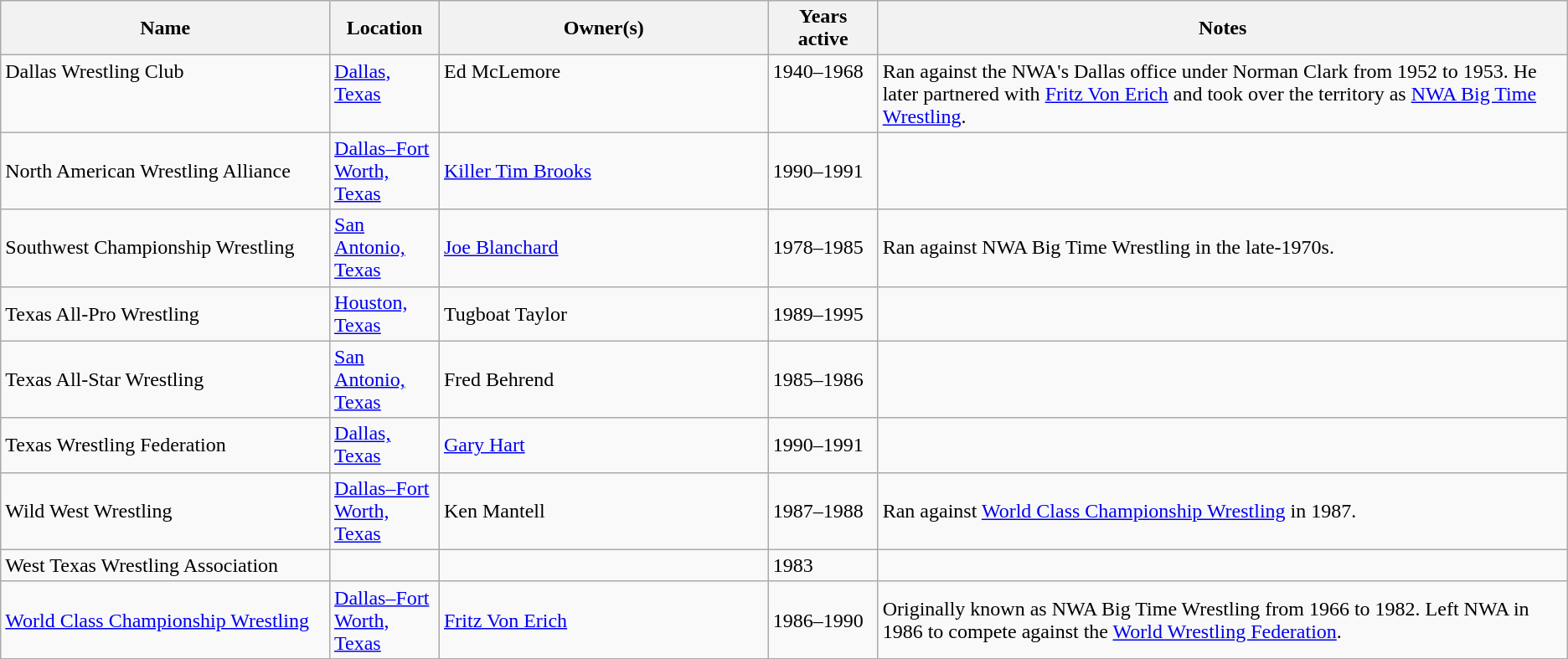<table class=wikitable>
<tr>
<th width="21%">Name</th>
<th width="7%">Location</th>
<th width="21%">Owner(s)</th>
<th width="7%">Years active</th>
<th width="55%">Notes</th>
</tr>
<tr valign="top">
<td>Dallas Wrestling Club</td>
<td><a href='#'>Dallas, Texas</a></td>
<td>Ed McLemore</td>
<td>1940–1968</td>
<td>Ran against the NWA's Dallas office under Norman Clark from 1952 to 1953. He later partnered with <a href='#'>Fritz Von Erich</a> and took over the territory as <a href='#'>NWA Big Time Wrestling</a>.</td>
</tr>
<tr>
<td>North American Wrestling Alliance</td>
<td><a href='#'>Dallas–Fort Worth, Texas</a></td>
<td><a href='#'>Killer Tim Brooks</a></td>
<td>1990–1991</td>
<td></td>
</tr>
<tr>
<td>Southwest Championship Wrestling</td>
<td><a href='#'>San Antonio, Texas</a></td>
<td><a href='#'>Joe Blanchard</a></td>
<td>1978–1985</td>
<td>Ran against NWA Big Time Wrestling in the late-1970s.</td>
</tr>
<tr>
<td>Texas All-Pro Wrestling</td>
<td><a href='#'>Houston, Texas</a></td>
<td>Tugboat Taylor</td>
<td>1989–1995</td>
<td></td>
</tr>
<tr>
<td>Texas All-Star Wrestling</td>
<td><a href='#'>San Antonio, Texas</a></td>
<td>Fred Behrend</td>
<td>1985–1986</td>
<td></td>
</tr>
<tr>
<td>Texas Wrestling Federation</td>
<td><a href='#'>Dallas, Texas</a></td>
<td><a href='#'>Gary Hart</a></td>
<td>1990–1991</td>
<td></td>
</tr>
<tr>
<td>Wild West Wrestling</td>
<td><a href='#'>Dallas–Fort Worth, Texas</a></td>
<td>Ken Mantell</td>
<td>1987–1988</td>
<td>Ran against <a href='#'>World Class Championship Wrestling</a> in 1987.</td>
</tr>
<tr>
<td>West Texas Wrestling Association</td>
<td></td>
<td></td>
<td>1983</td>
<td></td>
</tr>
<tr>
<td><a href='#'>World Class Championship Wrestling</a></td>
<td><a href='#'>Dallas–Fort Worth, Texas</a></td>
<td><a href='#'>Fritz Von Erich</a></td>
<td>1986–1990</td>
<td>Originally known as NWA Big Time Wrestling from 1966 to 1982. Left NWA in 1986 to compete against the <a href='#'>World Wrestling Federation</a>.</td>
</tr>
</table>
